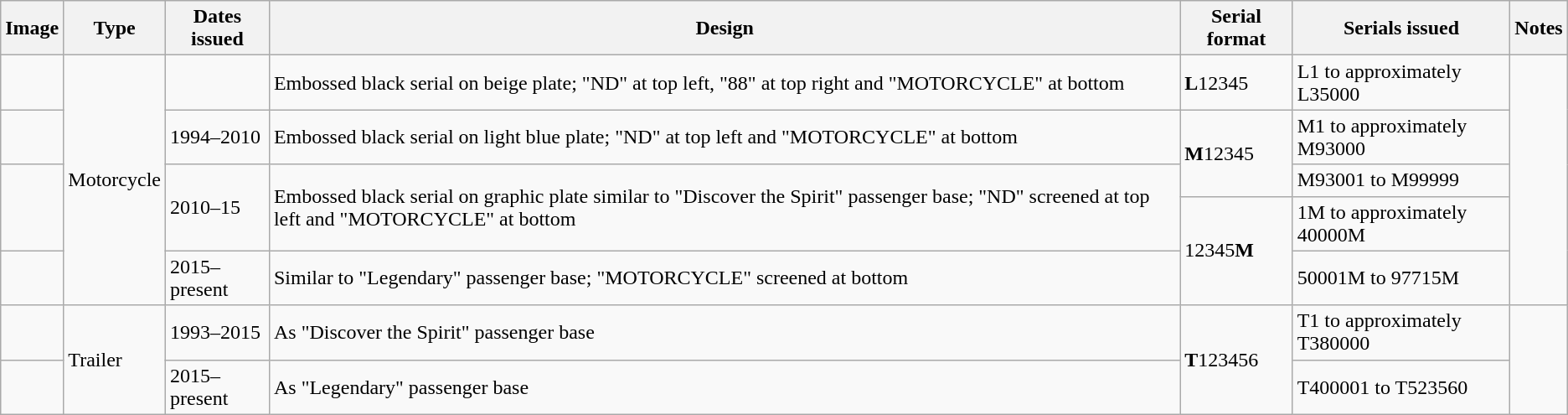<table class="wikitable">
<tr>
<th>Image</th>
<th>Type</th>
<th>Dates issued</th>
<th>Design</th>
<th>Serial format</th>
<th>Serials issued</th>
<th>Notes</th>
</tr>
<tr>
<td></td>
<td rowspan="5">Motorcycle</td>
<td></td>
<td>Embossed black serial on beige plate; "ND" at top left, "88" at top right and "MOTORCYCLE" at bottom</td>
<td><strong>L</strong>12345</td>
<td>L1 to approximately L35000</td>
<td rowspan="5"></td>
</tr>
<tr>
<td></td>
<td>1994–2010</td>
<td>Embossed black serial on light blue plate; "ND" at top left and "MOTORCYCLE" at bottom</td>
<td rowspan="2"><strong>M</strong>12345</td>
<td>M1 to approximately M93000</td>
</tr>
<tr>
<td rowspan="2"></td>
<td rowspan="2">2010–15</td>
<td rowspan="2">Embossed black serial on graphic plate similar to "Discover the Spirit" passenger base; "ND" screened at top left and "MOTORCYCLE" at bottom</td>
<td>M93001 to M99999</td>
</tr>
<tr>
<td rowspan="2">12345<strong>M</strong></td>
<td>1M to approximately 40000M</td>
</tr>
<tr>
<td></td>
<td>2015–present</td>
<td>Similar to "Legendary" passenger base; "MOTORCYCLE" screened at bottom</td>
<td>50001M to 97715M </td>
</tr>
<tr>
<td></td>
<td rowspan="2">Trailer</td>
<td>1993–2015</td>
<td>As "Discover the Spirit" passenger base</td>
<td rowspan="2"><strong>T</strong>123456</td>
<td>T1 to approximately T380000</td>
<td rowspan="2"></td>
</tr>
<tr>
<td></td>
<td>2015–present</td>
<td>As "Legendary" passenger base</td>
<td>T400001 to T523560 </td>
</tr>
</table>
